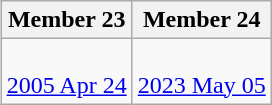<table class=wikitable align=right>
<tr>
<th>Member 23</th>
<th>Member 24</th>
</tr>
<tr>
<td><br><a href='#'>2005 Apr 24</a></td>
<td><br><a href='#'>2023 May 05</a></td>
</tr>
</table>
